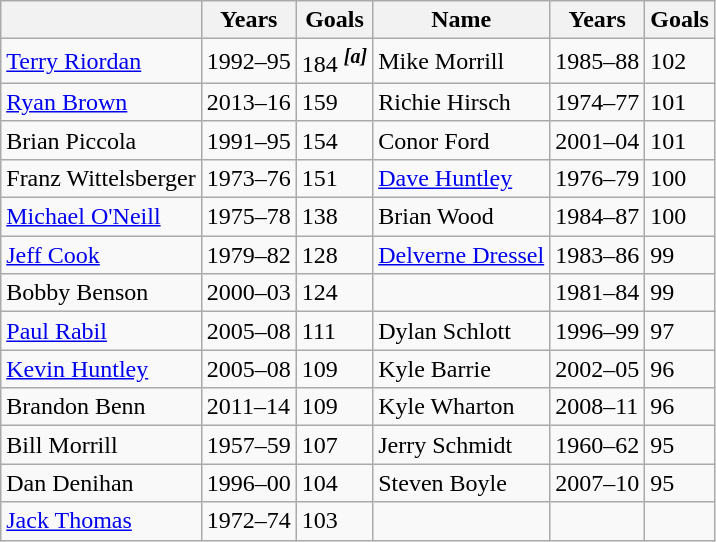<table class="wikitable">
<tr>
<th></th>
<th name>Years</th>
<th>Goals</th>
<th>Name</th>
<th>Years</th>
<th>Goals</th>
</tr>
<tr>
<td><a href='#'>Terry Riordan</a></td>
<td>1992–95</td>
<td>184 <sup><strong><em>[a]</em></strong></sup></td>
<td>Mike Morrill</td>
<td>1985–88</td>
<td>102</td>
</tr>
<tr>
<td><a href='#'>Ryan Brown</a></td>
<td>2013–16</td>
<td>159</td>
<td>Richie Hirsch</td>
<td>1974–77</td>
<td>101</td>
</tr>
<tr>
<td>Brian Piccola</td>
<td>1991–95</td>
<td>154</td>
<td>Conor Ford</td>
<td>2001–04</td>
<td>101</td>
</tr>
<tr>
<td>Franz Wittelsberger</td>
<td>1973–76</td>
<td>151</td>
<td><a href='#'>Dave Huntley</a></td>
<td>1976–79</td>
<td>100</td>
</tr>
<tr>
<td><a href='#'>Michael O'Neill</a></td>
<td>1975–78</td>
<td>138</td>
<td>Brian Wood</td>
<td>1984–87</td>
<td>100</td>
</tr>
<tr>
<td><a href='#'>Jeff Cook</a></td>
<td>1979–82</td>
<td>128</td>
<td><a href='#'>Delverne Dressel</a></td>
<td>1983–86</td>
<td>99</td>
</tr>
<tr>
<td>Bobby Benson</td>
<td>2000–03</td>
<td>124</td>
<td></td>
<td>1981–84</td>
<td>99</td>
</tr>
<tr>
<td><a href='#'>Paul Rabil</a></td>
<td>2005–08</td>
<td>111</td>
<td>Dylan Schlott</td>
<td>1996–99</td>
<td>97</td>
</tr>
<tr>
<td><a href='#'>Kevin Huntley</a></td>
<td>2005–08</td>
<td>109</td>
<td>Kyle Barrie</td>
<td>2002–05</td>
<td>96</td>
</tr>
<tr>
<td>Brandon Benn</td>
<td>2011–14</td>
<td>109</td>
<td>Kyle Wharton</td>
<td>2008–11</td>
<td>96</td>
</tr>
<tr>
<td>Bill Morrill</td>
<td>1957–59</td>
<td>107</td>
<td>Jerry Schmidt</td>
<td>1960–62</td>
<td>95</td>
</tr>
<tr>
<td>Dan Denihan</td>
<td>1996–00</td>
<td>104</td>
<td>Steven Boyle</td>
<td>2007–10</td>
<td>95</td>
</tr>
<tr>
<td><a href='#'>Jack Thomas</a></td>
<td>1972–74</td>
<td>103</td>
<td></td>
<td></td>
<td></td>
</tr>
</table>
